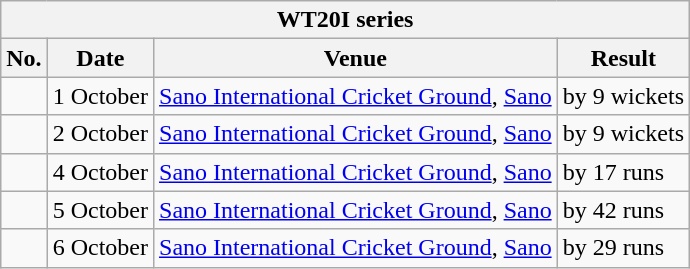<table class="wikitable">
<tr>
<th colspan="4">WT20I series</th>
</tr>
<tr>
<th>No.</th>
<th>Date</th>
<th>Venue</th>
<th>Result</th>
</tr>
<tr>
<td></td>
<td>1 October</td>
<td><a href='#'>Sano International Cricket Ground</a>, <a href='#'>Sano</a></td>
<td> by 9 wickets</td>
</tr>
<tr>
<td></td>
<td>2 October</td>
<td><a href='#'>Sano International Cricket Ground</a>, <a href='#'>Sano</a></td>
<td> by 9 wickets</td>
</tr>
<tr>
<td></td>
<td>4 October</td>
<td><a href='#'>Sano International Cricket Ground</a>, <a href='#'>Sano</a></td>
<td> by 17 runs</td>
</tr>
<tr>
<td></td>
<td>5 October</td>
<td><a href='#'>Sano International Cricket Ground</a>, <a href='#'>Sano</a></td>
<td> by 42 runs</td>
</tr>
<tr>
<td></td>
<td>6 October</td>
<td><a href='#'>Sano International Cricket Ground</a>, <a href='#'>Sano</a></td>
<td> by 29 runs</td>
</tr>
</table>
